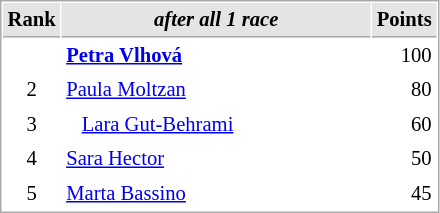<table cellspacing="1" cellpadding="3" style="border:1px solid #aaa; font-size:86%;">
<tr style="background:#e4e4e4;">
<th style="border-bottom:1px solid #aaa; width:10px;">Rank</th>
<th style="border-bottom:1px solid #aaa; width:200px; white-space:nowrap;"><em>after all 1 race</em></th>
<th style="border-bottom:1px solid #aaa; width:20px;">Points</th>
</tr>
<tr>
<td style="text-align:center;"></td>
<td><strong> <a href='#'>Petra Vlhová</a></strong></td>
<td align="right">100</td>
</tr>
<tr>
<td style="text-align:center;">2</td>
<td> <a href='#'>Paula Moltzan</a></td>
<td align="right">80</td>
</tr>
<tr>
<td style="text-align:center;">3</td>
<td>   <a href='#'>Lara Gut-Behrami</a></td>
<td align="right">60</td>
</tr>
<tr>
<td style="text-align:center;">4</td>
<td> <a href='#'>Sara Hector</a></td>
<td align="right">50</td>
</tr>
<tr>
<td style="text-align:center;">5</td>
<td> <a href='#'>Marta Bassino</a></td>
<td align="right">45</td>
</tr>
</table>
